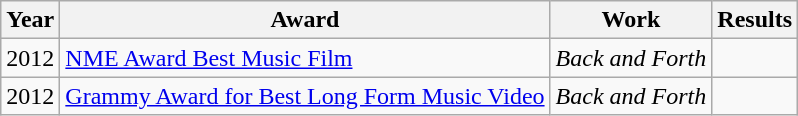<table class="wikitable">
<tr>
<th>Year</th>
<th>Award</th>
<th>Work</th>
<th>Results</th>
</tr>
<tr>
<td>2012</td>
<td><a href='#'>NME Award Best Music Film</a></td>
<td><em>Back and Forth</em></td>
<td></td>
</tr>
<tr>
<td>2012</td>
<td><a href='#'>Grammy Award for Best Long Form Music Video</a></td>
<td><em>Back and Forth</em></td>
<td></td>
</tr>
</table>
